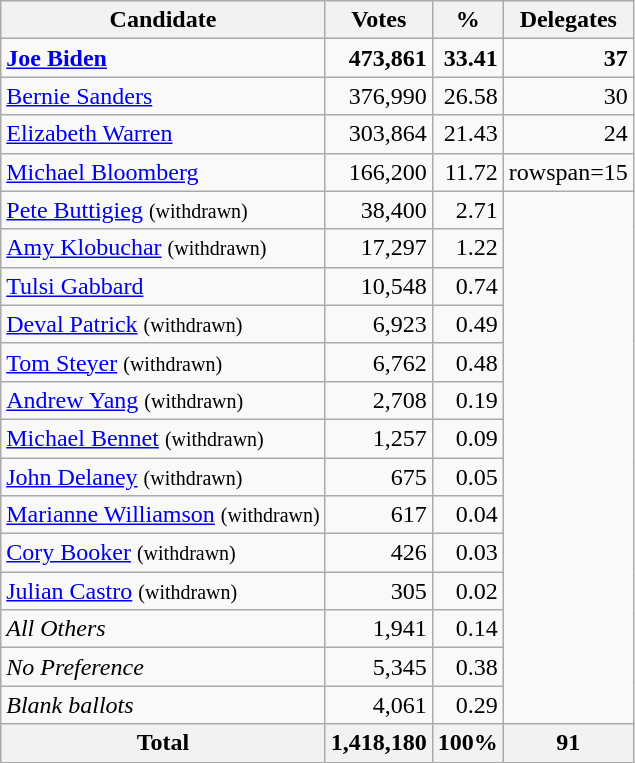<table class="wikitable sortable" style="text-align:right;">
<tr>
<th>Candidate</th>
<th>Votes</th>
<th>%</th>
<th>Delegates</th>
</tr>
<tr>
<td style="text-align:left;" data-sort-value="Biden, Joe"><strong><a href='#'>Joe Biden</a></strong></td>
<td><strong>473,861</strong></td>
<td><strong>33.41</strong></td>
<td><strong>37</strong></td>
</tr>
<tr>
<td style="text-align:left;" data-sort-value="Sanders, Bernie"><a href='#'>Bernie Sanders</a></td>
<td>376,990</td>
<td>26.58</td>
<td>30</td>
</tr>
<tr>
<td style="text-align:left;" data-sort-value="Warren, Elizabeth"><a href='#'>Elizabeth Warren</a></td>
<td>303,864</td>
<td>21.43</td>
<td>24</td>
</tr>
<tr>
<td style="text-align:left;" data-sort-value="Bloomberg, Michael"><a href='#'>Michael Bloomberg</a></td>
<td>166,200</td>
<td>11.72</td>
<td>rowspan=15 </td>
</tr>
<tr>
<td style="text-align:left;" data-sort-value="Buttigieg, Pete"><a href='#'>Pete Buttigieg</a> <small>(withdrawn)</small></td>
<td>38,400</td>
<td>2.71</td>
</tr>
<tr>
<td style="text-align:left;" data-sort-value="Klobuchar, Amy"><a href='#'>Amy Klobuchar</a> <small>(withdrawn)</small></td>
<td>17,297</td>
<td>1.22</td>
</tr>
<tr>
<td style="text-align:left;" data-sort-value="Gabbard, Tulsi"><a href='#'>Tulsi Gabbard</a></td>
<td>10,548</td>
<td>0.74</td>
</tr>
<tr>
<td style="text-align:left;" data-sort-value="Patrick, Deval"><a href='#'>Deval Patrick</a> <small>(withdrawn)</small></td>
<td>6,923</td>
<td>0.49</td>
</tr>
<tr>
<td style="text-align:left;" data-sort-value="Steyer, Tom"><a href='#'>Tom Steyer</a> <small>(withdrawn)</small></td>
<td>6,762</td>
<td>0.48</td>
</tr>
<tr>
<td style="text-align:left;" data-sort-value="Yang, Andrew"><a href='#'>Andrew Yang</a> <small>(withdrawn)</small></td>
<td>2,708</td>
<td>0.19</td>
</tr>
<tr>
<td style="text-align:left;" data-sort-value="Bennet, Michael"><a href='#'>Michael Bennet</a> <small>(withdrawn)</small></td>
<td>1,257</td>
<td>0.09</td>
</tr>
<tr>
<td style="text-align:left;" data-sort-value="Delaney, John"><a href='#'>John Delaney</a> <small>(withdrawn)</small></td>
<td>675</td>
<td>0.05</td>
</tr>
<tr>
<td style="text-align:left;" data-sort-value="Williamson, Marianne"><a href='#'>Marianne Williamson</a> <small>(withdrawn)</small></td>
<td>617</td>
<td>0.04</td>
</tr>
<tr>
<td style="text-align:left;" data-sort-value="Booker, Cory"><a href='#'>Cory Booker</a> <small>(withdrawn)</small></td>
<td>426</td>
<td>0.03</td>
</tr>
<tr>
<td style="text-align:left;" data-sort-value="Castro, Julian"><a href='#'>Julian Castro</a> <small>(withdrawn)</small></td>
<td>305</td>
<td>0.02</td>
</tr>
<tr>
<td style="text-align:left;" data-sort-value="ZZA"><em>All Others</em></td>
<td>1,941</td>
<td>0.14</td>
</tr>
<tr>
<td style="text-align:left;" data-sort-value="ZZB"><em>No Preference</em></td>
<td>5,345</td>
<td>0.38</td>
</tr>
<tr>
<td style="text-align:left;" data-sort-value="ZZC"><em>Blank ballots</em></td>
<td>4,061</td>
<td>0.29</td>
</tr>
<tr>
<th>Total</th>
<th>1,418,180</th>
<th>100%</th>
<th>91</th>
</tr>
</table>
